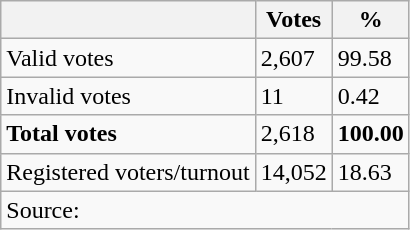<table class="wikitable">
<tr>
<th></th>
<th>Votes</th>
<th>%</th>
</tr>
<tr>
<td>Valid votes</td>
<td>2,607</td>
<td>99.58</td>
</tr>
<tr>
<td>Invalid votes</td>
<td>11</td>
<td>0.42</td>
</tr>
<tr>
<td><strong>Total votes</strong></td>
<td>2,618</td>
<td><strong>100.00</strong></td>
</tr>
<tr>
<td>Registered voters/turnout</td>
<td>14,052</td>
<td>18.63</td>
</tr>
<tr>
<td colspan="3">Source: </td>
</tr>
</table>
